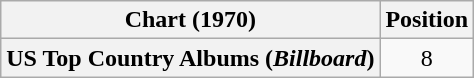<table class="wikitable plainrowheaders" style="text-align:center">
<tr>
<th scope="col">Chart (1970)</th>
<th scope="col">Position</th>
</tr>
<tr>
<th scope="row">US Top Country Albums (<em>Billboard</em>)</th>
<td>8</td>
</tr>
</table>
